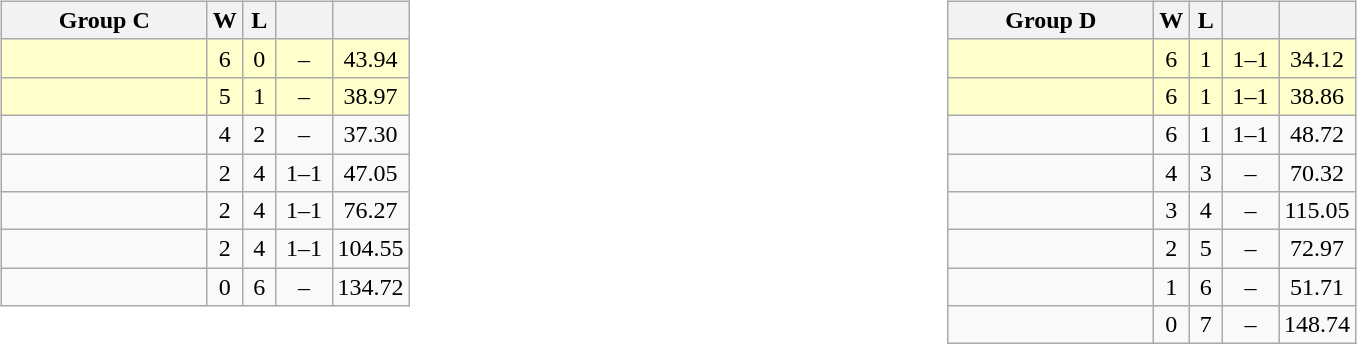<table>
<tr>
<td valign=top width=10%><br><table class="wikitable" style="text-align: center;">
<tr>
<th width=130>Group C</th>
<th width=15>W</th>
<th width=15>L</th>
<th width=30></th>
<th width=15></th>
</tr>
<tr bgcolor=#ffffcc>
<td style="text-align:left;"></td>
<td>6</td>
<td>0</td>
<td>–</td>
<td>43.94</td>
</tr>
<tr bgcolor=#ffffcc>
<td style="text-align:left;"></td>
<td>5</td>
<td>1</td>
<td>–</td>
<td>38.97</td>
</tr>
<tr>
<td style="text-align:left;"></td>
<td>4</td>
<td>2</td>
<td>–</td>
<td>37.30</td>
</tr>
<tr>
<td style="text-align:left;"></td>
<td>2</td>
<td>4</td>
<td>1–1</td>
<td>47.05</td>
</tr>
<tr>
<td style="text-align:left;"></td>
<td>2</td>
<td>4</td>
<td>1–1</td>
<td>76.27</td>
</tr>
<tr>
<td style="text-align:left;"></td>
<td>2</td>
<td>4</td>
<td>1–1</td>
<td>104.55</td>
</tr>
<tr>
<td style="text-align:left;"></td>
<td>0</td>
<td>6</td>
<td>–</td>
<td>134.72</td>
</tr>
</table>
</td>
<td valign=top width=10%><br><table class="wikitable" style="text-align: center;">
<tr>
<th width=130>Group D</th>
<th width=15>W</th>
<th width=15>L</th>
<th width=30></th>
<th width=15></th>
</tr>
<tr bgcolor=#ffffcc>
<td style="text-align:left;"></td>
<td>6</td>
<td>1</td>
<td>1–1</td>
<td>34.12</td>
</tr>
<tr bgcolor=#ffffcc>
<td style="text-align:left;"></td>
<td>6</td>
<td>1</td>
<td>1–1</td>
<td>38.86</td>
</tr>
<tr>
<td style="text-align:left;"></td>
<td>6</td>
<td>1</td>
<td>1–1</td>
<td>48.72</td>
</tr>
<tr>
<td style="text-align:left;"></td>
<td>4</td>
<td>3</td>
<td>–</td>
<td>70.32</td>
</tr>
<tr>
<td style="text-align:left;"></td>
<td>3</td>
<td>4</td>
<td>–</td>
<td>115.05</td>
</tr>
<tr>
<td style="text-align:left;"></td>
<td>2</td>
<td>5</td>
<td>–</td>
<td>72.97</td>
</tr>
<tr>
<td style="text-align:left;"></td>
<td>1</td>
<td>6</td>
<td>–</td>
<td>51.71</td>
</tr>
<tr>
<td style="text-align:left;"></td>
<td>0</td>
<td>7</td>
<td>–</td>
<td>148.74</td>
</tr>
</table>
</td>
</tr>
</table>
